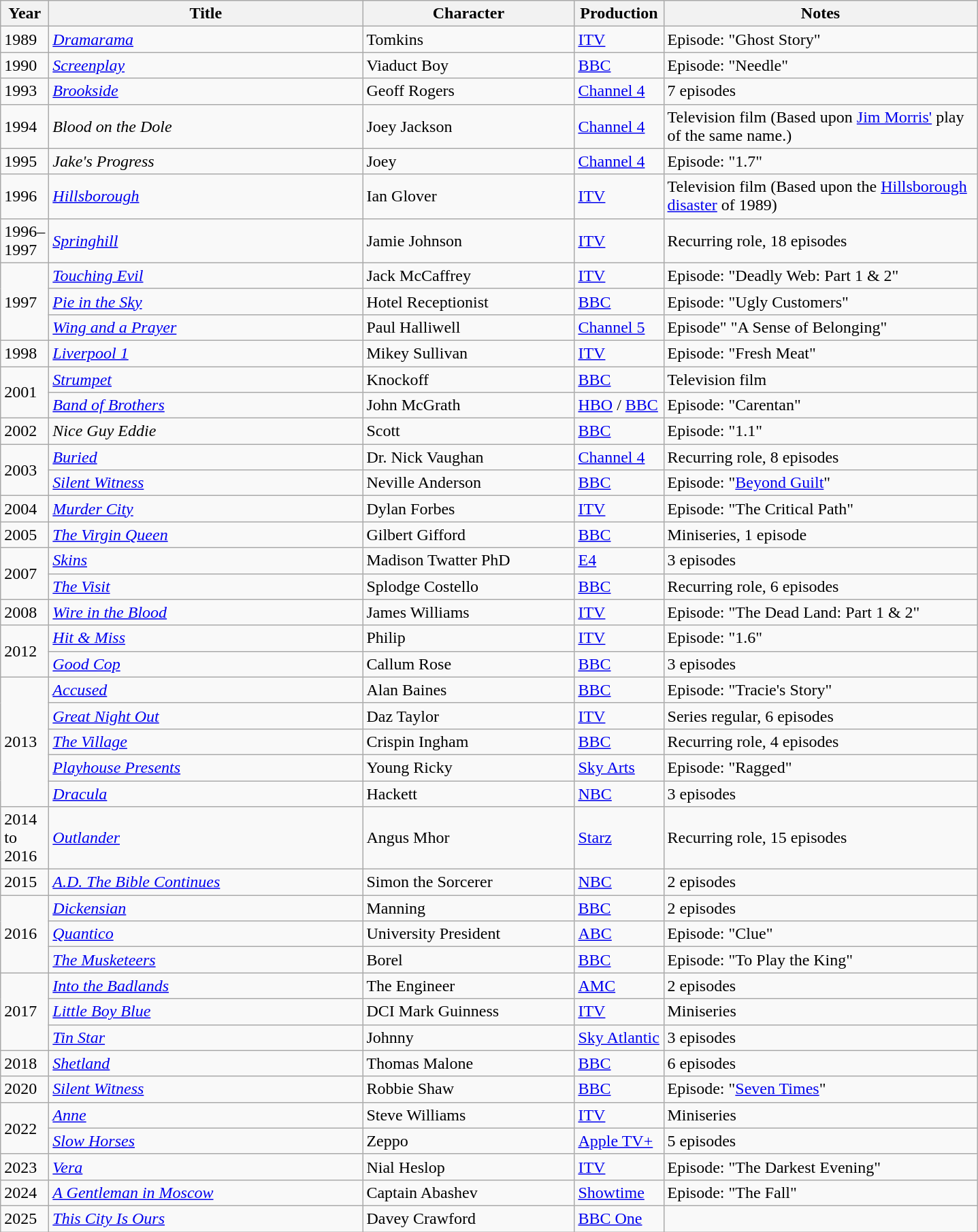<table class="wikitable">
<tr>
<th scope="col" width="40">Year</th>
<th scope="col" width="300">Title</th>
<th scope="col" width="200">Character</th>
<th scope="col" width="80">Production</th>
<th scope="col" width="300">Notes</th>
</tr>
<tr>
<td>1989</td>
<td><em><a href='#'>Dramarama</a></em></td>
<td>Tomkins</td>
<td><a href='#'>ITV</a></td>
<td>Episode: "Ghost Story"</td>
</tr>
<tr>
<td>1990</td>
<td><em><a href='#'>Screenplay</a></em></td>
<td>Viaduct Boy</td>
<td><a href='#'>BBC</a></td>
<td>Episode: "Needle"</td>
</tr>
<tr>
<td>1993</td>
<td><em><a href='#'>Brookside</a></em></td>
<td>Geoff Rogers</td>
<td><a href='#'>Channel 4</a></td>
<td>7 episodes</td>
</tr>
<tr>
<td>1994</td>
<td><em>Blood on the Dole</em></td>
<td>Joey Jackson</td>
<td><a href='#'>Channel 4</a></td>
<td>Television film (Based upon <a href='#'>Jim Morris'</a> play of the same name.)</td>
</tr>
<tr>
<td>1995</td>
<td><em>Jake's Progress</em></td>
<td>Joey</td>
<td><a href='#'>Channel 4</a></td>
<td>Episode: "1.7"</td>
</tr>
<tr>
<td>1996</td>
<td><em><a href='#'>Hillsborough</a></em></td>
<td>Ian Glover</td>
<td><a href='#'>ITV</a></td>
<td>Television film (Based upon the <a href='#'>Hillsborough disaster</a> of 1989)</td>
</tr>
<tr>
<td>1996–1997</td>
<td><em><a href='#'>Springhill</a></em></td>
<td>Jamie Johnson</td>
<td><a href='#'>ITV</a></td>
<td>Recurring role, 18 episodes</td>
</tr>
<tr>
<td rowspan="3">1997</td>
<td><em><a href='#'>Touching Evil</a></em></td>
<td>Jack McCaffrey</td>
<td><a href='#'>ITV</a></td>
<td>Episode: "Deadly Web: Part 1 & 2"</td>
</tr>
<tr>
<td><em><a href='#'>Pie in the Sky</a></em></td>
<td>Hotel Receptionist</td>
<td><a href='#'>BBC</a></td>
<td>Episode: "Ugly Customers"</td>
</tr>
<tr>
<td><em><a href='#'>Wing and a Prayer</a></em></td>
<td>Paul Halliwell</td>
<td><a href='#'>Channel 5</a></td>
<td>Episode" "A Sense of Belonging"</td>
</tr>
<tr>
<td>1998</td>
<td><em><a href='#'>Liverpool 1</a></em></td>
<td>Mikey Sullivan</td>
<td><a href='#'>ITV</a></td>
<td>Episode: "Fresh Meat"</td>
</tr>
<tr>
<td rowspan="2">2001</td>
<td><em><a href='#'>Strumpet</a></em></td>
<td>Knockoff</td>
<td><a href='#'>BBC</a></td>
<td>Television film</td>
</tr>
<tr>
<td><em><a href='#'>Band of Brothers</a></em></td>
<td>John McGrath</td>
<td><a href='#'>HBO</a> / <a href='#'>BBC</a></td>
<td>Episode: "Carentan"</td>
</tr>
<tr>
<td>2002</td>
<td><em>Nice Guy Eddie</em></td>
<td>Scott</td>
<td><a href='#'>BBC</a></td>
<td>Episode: "1.1"</td>
</tr>
<tr>
<td rowspan="2">2003</td>
<td><em><a href='#'>Buried</a></em></td>
<td>Dr. Nick Vaughan</td>
<td><a href='#'>Channel 4</a></td>
<td>Recurring role, 8 episodes</td>
</tr>
<tr>
<td><em><a href='#'>Silent Witness</a></em></td>
<td>Neville Anderson</td>
<td><a href='#'>BBC</a></td>
<td>Episode: "<a href='#'>Beyond Guilt</a>"</td>
</tr>
<tr>
<td>2004</td>
<td><em><a href='#'>Murder City</a></em></td>
<td>Dylan Forbes</td>
<td><a href='#'>ITV</a></td>
<td>Episode: "The Critical Path"</td>
</tr>
<tr>
<td>2005</td>
<td><em><a href='#'>The Virgin Queen</a></em></td>
<td>Gilbert Gifford</td>
<td><a href='#'>BBC</a></td>
<td>Miniseries, 1 episode</td>
</tr>
<tr>
<td rowspan="2">2007</td>
<td><em><a href='#'>Skins</a></em></td>
<td>Madison Twatter PhD</td>
<td><a href='#'>E4</a></td>
<td>3 episodes</td>
</tr>
<tr>
<td><em><a href='#'>The Visit</a></em></td>
<td>Splodge Costello</td>
<td><a href='#'>BBC</a></td>
<td>Recurring role, 6 episodes</td>
</tr>
<tr>
<td>2008</td>
<td><em><a href='#'>Wire in the Blood</a></em></td>
<td>James Williams</td>
<td><a href='#'>ITV</a></td>
<td>Episode: "The Dead Land: Part 1 & 2"</td>
</tr>
<tr>
<td rowspan="2">2012</td>
<td><em><a href='#'>Hit & Miss</a></em></td>
<td>Philip</td>
<td><a href='#'>ITV</a></td>
<td>Episode: "1.6"</td>
</tr>
<tr>
<td><em><a href='#'>Good Cop</a></em></td>
<td>Callum Rose</td>
<td><a href='#'>BBC</a></td>
<td>3 episodes</td>
</tr>
<tr>
<td rowspan="5">2013</td>
<td><em><a href='#'>Accused</a></em></td>
<td>Alan Baines</td>
<td><a href='#'>BBC</a></td>
<td>Episode: "Tracie's Story"</td>
</tr>
<tr>
<td><em><a href='#'>Great Night Out</a></em></td>
<td>Daz Taylor</td>
<td><a href='#'>ITV</a></td>
<td>Series regular, 6 episodes</td>
</tr>
<tr>
<td><em><a href='#'>The Village</a></em></td>
<td>Crispin Ingham</td>
<td><a href='#'>BBC</a></td>
<td>Recurring role, 4 episodes</td>
</tr>
<tr>
<td><em><a href='#'>Playhouse Presents</a></em></td>
<td>Young Ricky</td>
<td><a href='#'>Sky Arts</a></td>
<td>Episode: "Ragged"</td>
</tr>
<tr>
<td><em><a href='#'>Dracula</a></em></td>
<td>Hackett</td>
<td><a href='#'>NBC</a></td>
<td>3 episodes</td>
</tr>
<tr>
<td>2014 to 2016</td>
<td><em><a href='#'>Outlander</a></em></td>
<td>Angus Mhor</td>
<td><a href='#'>Starz</a></td>
<td>Recurring role, 15 episodes</td>
</tr>
<tr>
<td>2015</td>
<td><em><a href='#'>A.D. The Bible Continues</a></em></td>
<td>Simon the Sorcerer</td>
<td><a href='#'>NBC</a></td>
<td>2 episodes</td>
</tr>
<tr>
<td rowspan="3">2016</td>
<td><em><a href='#'>Dickensian</a></em></td>
<td>Manning</td>
<td><a href='#'>BBC</a></td>
<td>2 episodes</td>
</tr>
<tr>
<td><em><a href='#'>Quantico</a></em></td>
<td>University President</td>
<td><a href='#'>ABC</a></td>
<td>Episode: "Clue"</td>
</tr>
<tr>
<td><em><a href='#'>The Musketeers</a></em></td>
<td>Borel</td>
<td><a href='#'>BBC</a></td>
<td>Episode: "To Play the King"</td>
</tr>
<tr>
<td rowspan="3">2017</td>
<td><em><a href='#'>Into the Badlands</a></em></td>
<td>The Engineer</td>
<td><a href='#'>AMC</a></td>
<td>2 episodes</td>
</tr>
<tr>
<td><em><a href='#'>Little Boy Blue</a></em></td>
<td>DCI Mark Guinness</td>
<td><a href='#'>ITV</a></td>
<td>Miniseries</td>
</tr>
<tr>
<td><em><a href='#'>Tin Star</a></em></td>
<td>Johnny</td>
<td><a href='#'>Sky Atlantic</a></td>
<td>3 episodes</td>
</tr>
<tr>
<td>2018</td>
<td><em><a href='#'>Shetland</a></em></td>
<td>Thomas Malone</td>
<td><a href='#'>BBC</a></td>
<td>6 episodes</td>
</tr>
<tr>
<td>2020</td>
<td><em><a href='#'>Silent Witness</a></em></td>
<td>Robbie Shaw</td>
<td><a href='#'>BBC</a></td>
<td>Episode: "<a href='#'>Seven Times</a>"</td>
</tr>
<tr>
<td rowspan="2">2022</td>
<td><em><a href='#'>Anne</a></em></td>
<td>Steve Williams</td>
<td><a href='#'>ITV</a></td>
<td>Miniseries</td>
</tr>
<tr>
<td><em><a href='#'>Slow Horses</a></em></td>
<td>Zeppo</td>
<td><a href='#'>Apple TV+</a></td>
<td>5 episodes</td>
</tr>
<tr>
<td>2023</td>
<td><em><a href='#'>Vera</a></em></td>
<td>Nial Heslop</td>
<td><a href='#'>ITV</a></td>
<td>Episode: "The Darkest Evening"</td>
</tr>
<tr>
<td>2024</td>
<td><em><a href='#'>A Gentleman in Moscow</a></em></td>
<td>Captain Abashev</td>
<td><a href='#'>Showtime</a></td>
<td>Episode: "The Fall"</td>
</tr>
<tr>
<td>2025</td>
<td><em><a href='#'>This City Is Ours</a></em></td>
<td>Davey Crawford</td>
<td><a href='#'>BBC One</a></td>
<td></td>
</tr>
</table>
